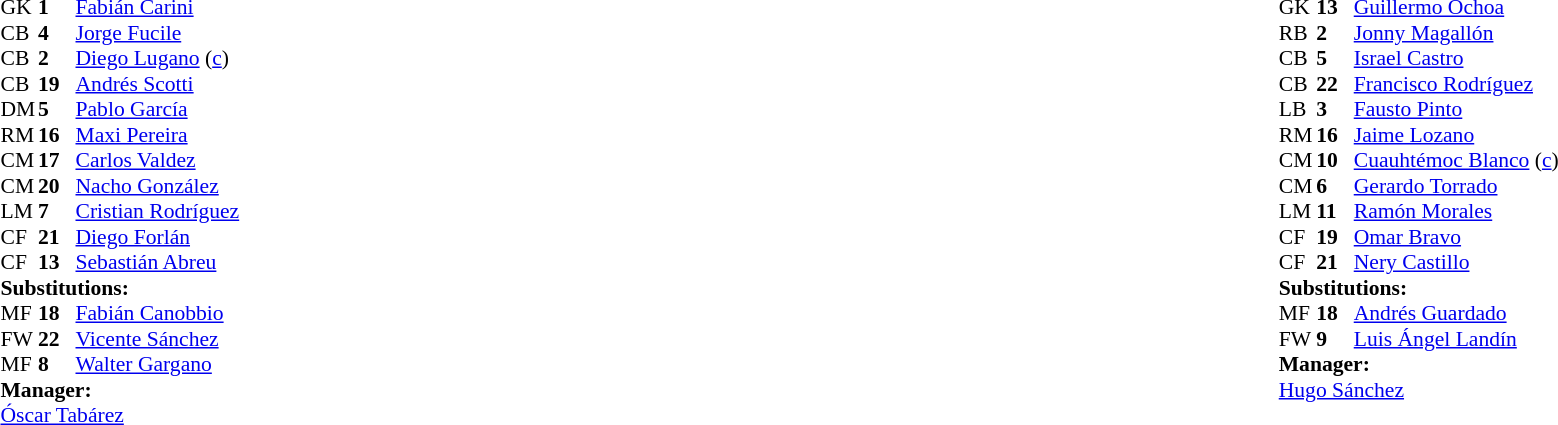<table width="100%">
<tr>
<td valign="top" width="50%"><br><table style="font-size: 90%" cellspacing="0" cellpadding="0">
<tr>
<th width=25></th>
<th width=25></th>
</tr>
<tr>
<td>GK</td>
<td><strong>1</strong></td>
<td><a href='#'>Fabián Carini</a></td>
</tr>
<tr>
<td>CB</td>
<td><strong>4</strong></td>
<td><a href='#'>Jorge Fucile</a></td>
</tr>
<tr>
<td>CB</td>
<td><strong>2</strong></td>
<td><a href='#'>Diego Lugano</a> (<a href='#'>c</a>)</td>
<td></td>
</tr>
<tr>
<td>CB</td>
<td><strong>19</strong></td>
<td><a href='#'>Andrés Scotti</a></td>
<td></td>
</tr>
<tr>
<td>DM</td>
<td><strong>5</strong></td>
<td><a href='#'>Pablo García</a></td>
<td></td>
<td></td>
</tr>
<tr>
<td>RM</td>
<td><strong>16</strong></td>
<td><a href='#'>Maxi Pereira</a></td>
</tr>
<tr>
<td>CM</td>
<td><strong>17</strong></td>
<td><a href='#'>Carlos Valdez</a></td>
</tr>
<tr>
<td>CM</td>
<td><strong>20</strong></td>
<td><a href='#'>Nacho González</a></td>
<td></td>
<td></td>
</tr>
<tr>
<td>LM</td>
<td><strong>7</strong></td>
<td><a href='#'>Cristian Rodríguez</a></td>
</tr>
<tr>
<td>CF</td>
<td><strong>21</strong></td>
<td><a href='#'>Diego Forlán</a></td>
<td></td>
<td></td>
</tr>
<tr>
<td>CF</td>
<td><strong>13</strong></td>
<td><a href='#'>Sebastián Abreu</a></td>
</tr>
<tr>
<td colspan=3><strong>Substitutions:</strong></td>
</tr>
<tr>
<td>MF</td>
<td><strong>18</strong></td>
<td><a href='#'>Fabián Canobbio</a></td>
<td></td>
<td></td>
</tr>
<tr>
<td>FW</td>
<td><strong>22</strong></td>
<td><a href='#'>Vicente Sánchez</a></td>
<td></td>
<td></td>
</tr>
<tr>
<td>MF</td>
<td><strong>8</strong></td>
<td><a href='#'>Walter Gargano</a></td>
<td></td>
<td></td>
</tr>
<tr>
<td colspan=3><strong>Manager:</strong></td>
</tr>
<tr>
<td colspan="4"><a href='#'>Óscar Tabárez</a></td>
</tr>
</table>
</td>
<td valign="top"></td>
<td valign="top" width="50%"><br><table style="font-size: 90%" cellspacing="0" cellpadding="0" align="center">
<tr>
<th width=25></th>
<th width=25></th>
</tr>
<tr>
<td>GK</td>
<td><strong>13</strong></td>
<td><a href='#'>Guillermo Ochoa</a></td>
</tr>
<tr>
<td>RB</td>
<td><strong>2</strong></td>
<td><a href='#'>Jonny Magallón</a></td>
</tr>
<tr>
<td>CB</td>
<td><strong>5</strong></td>
<td><a href='#'>Israel Castro</a></td>
</tr>
<tr>
<td>CB</td>
<td><strong>22</strong></td>
<td><a href='#'>Francisco Rodríguez</a></td>
</tr>
<tr>
<td>LB</td>
<td><strong>3</strong></td>
<td><a href='#'>Fausto Pinto</a></td>
<td></td>
<td></td>
</tr>
<tr>
<td>RM</td>
<td><strong>16</strong></td>
<td><a href='#'>Jaime Lozano</a></td>
</tr>
<tr>
<td>CM</td>
<td><strong>10</strong></td>
<td><a href='#'>Cuauhtémoc Blanco</a> (<a href='#'>c</a>)</td>
</tr>
<tr>
<td>CM</td>
<td><strong>6</strong></td>
<td><a href='#'>Gerardo Torrado</a></td>
</tr>
<tr>
<td>LM</td>
<td><strong>11</strong></td>
<td><a href='#'>Ramón Morales</a></td>
</tr>
<tr>
<td>CF</td>
<td><strong>19</strong></td>
<td><a href='#'>Omar Bravo</a></td>
<td></td>
<td></td>
</tr>
<tr>
<td>CF</td>
<td><strong>21</strong></td>
<td><a href='#'>Nery Castillo</a></td>
<td></td>
</tr>
<tr>
<td colspan=3><strong>Substitutions:</strong></td>
</tr>
<tr>
<td>MF</td>
<td><strong>18</strong></td>
<td><a href='#'>Andrés Guardado</a></td>
<td></td>
<td></td>
</tr>
<tr>
<td>FW</td>
<td><strong>9</strong></td>
<td><a href='#'>Luis Ángel Landín</a></td>
<td></td>
<td></td>
</tr>
<tr>
<td colspan=3><strong>Manager:</strong></td>
</tr>
<tr>
<td colspan="4"><a href='#'>Hugo Sánchez</a></td>
</tr>
</table>
</td>
</tr>
</table>
